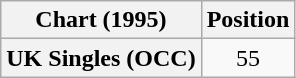<table class="wikitable plainrowheaders" style="text-align:center">
<tr>
<th>Chart (1995)</th>
<th>Position</th>
</tr>
<tr>
<th scope="row">UK Singles (OCC)</th>
<td>55</td>
</tr>
</table>
